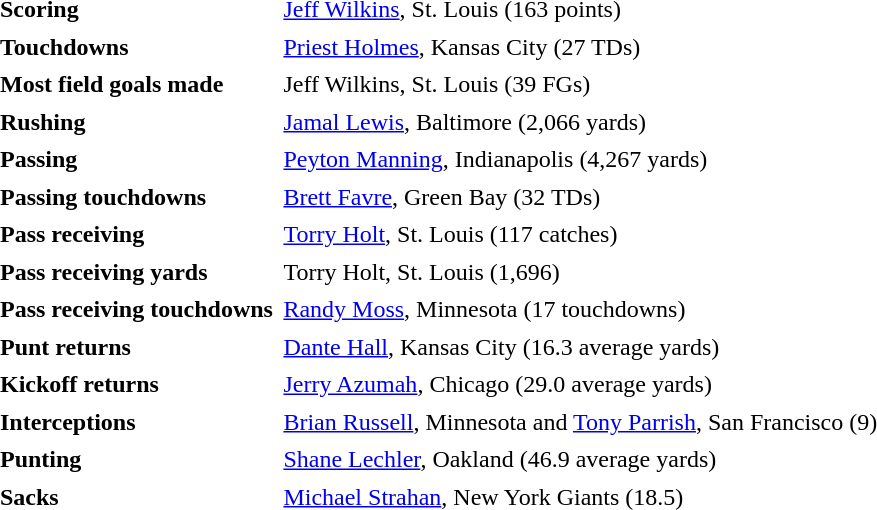<table cellpadding="3" cellspacing="1">
<tr>
<td><strong>Scoring</strong></td>
<td><a href='#'>Jeff Wilkins</a>, St. Louis (163 points)</td>
</tr>
<tr>
<td><strong>Touchdowns</strong></td>
<td><a href='#'>Priest Holmes</a>, Kansas City (27 TDs)</td>
</tr>
<tr>
<td><strong>Most field goals made</strong></td>
<td>Jeff Wilkins, St. Louis (39 FGs)</td>
</tr>
<tr>
<td><strong>Rushing</strong></td>
<td><a href='#'>Jamal Lewis</a>, Baltimore (2,066 yards)</td>
</tr>
<tr>
<td><strong>Passing</strong></td>
<td><a href='#'>Peyton Manning</a>, Indianapolis (4,267 yards)</td>
</tr>
<tr>
<td><strong>Passing touchdowns</strong></td>
<td><a href='#'>Brett Favre</a>, Green Bay (32 TDs)</td>
</tr>
<tr>
<td><strong>Pass receiving</strong></td>
<td><a href='#'>Torry Holt</a>, St. Louis (117 catches)</td>
</tr>
<tr>
<td><strong>Pass receiving yards</strong></td>
<td>Torry Holt, St. Louis (1,696)</td>
</tr>
<tr>
<td><strong>Pass receiving touchdowns</strong></td>
<td><a href='#'>Randy Moss</a>, Minnesota (17 touchdowns)</td>
</tr>
<tr>
<td><strong>Punt returns</strong></td>
<td><a href='#'>Dante Hall</a>, Kansas City (16.3 average yards)</td>
</tr>
<tr>
<td><strong>Kickoff returns</strong></td>
<td><a href='#'>Jerry Azumah</a>, Chicago (29.0 average yards)</td>
</tr>
<tr>
<td><strong>Interceptions</strong></td>
<td><a href='#'>Brian Russell</a>, Minnesota and <a href='#'>Tony Parrish</a>, San Francisco (9)</td>
</tr>
<tr>
<td><strong>Punting</strong></td>
<td><a href='#'>Shane Lechler</a>, Oakland (46.9 average yards)</td>
</tr>
<tr>
<td><strong>Sacks</strong></td>
<td><a href='#'>Michael Strahan</a>, New York Giants (18.5)</td>
</tr>
</table>
